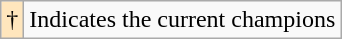<table class="wikitable">
<tr>
<td style="background-color:#FFE6BD">†</td>
<td>Indicates the current champions</td>
</tr>
</table>
